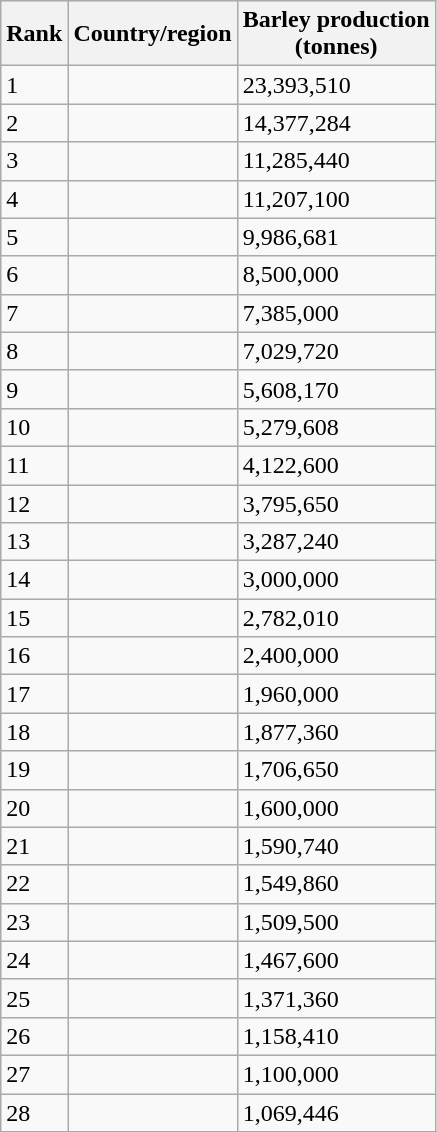<table class="wikitable sortable">
<tr bgcolor="#ececec">
<th>Rank</th>
<th>Country/region</th>
<th>Barley production<br>(tonnes)</th>
</tr>
<tr>
<td>1</td>
<td></td>
<td align="left">23,393,510</td>
</tr>
<tr>
<td>2</td>
<td></td>
<td align="left">14,377,284</td>
</tr>
<tr>
<td>3</td>
<td></td>
<td align="left">11,285,440</td>
</tr>
<tr>
<td>4</td>
<td></td>
<td align="left">11,207,100</td>
</tr>
<tr>
<td>5</td>
<td></td>
<td align="left">9,986,681</td>
</tr>
<tr>
<td>6</td>
<td></td>
<td align="left">8,500,000</td>
</tr>
<tr>
<td>7</td>
<td></td>
<td align="left">7,385,000</td>
</tr>
<tr>
<td>8</td>
<td></td>
<td align="left">7,029,720</td>
</tr>
<tr>
<td>9</td>
<td></td>
<td align="left">5,608,170</td>
</tr>
<tr>
<td>10</td>
<td></td>
<td align="left">5,279,608</td>
</tr>
<tr>
<td>11</td>
<td></td>
<td align="left">4,122,600</td>
</tr>
<tr>
<td>12</td>
<td></td>
<td align="left">3,795,650</td>
</tr>
<tr>
<td>13</td>
<td></td>
<td align="left">3,287,240</td>
</tr>
<tr>
<td>14</td>
<td></td>
<td align="left">3,000,000</td>
</tr>
<tr>
<td>15</td>
<td></td>
<td align="left">2,782,010</td>
</tr>
<tr>
<td>16</td>
<td></td>
<td align="left">2,400,000</td>
</tr>
<tr>
<td>17</td>
<td></td>
<td align="left">1,960,000</td>
</tr>
<tr>
<td>18</td>
<td></td>
<td align="left">1,877,360</td>
</tr>
<tr>
<td>19</td>
<td></td>
<td align="left">1,706,650</td>
</tr>
<tr>
<td>20</td>
<td></td>
<td align="left">1,600,000</td>
</tr>
<tr>
<td>21</td>
<td></td>
<td align="left">1,590,740</td>
</tr>
<tr>
<td>22</td>
<td></td>
<td align="left">1,549,860</td>
</tr>
<tr>
<td>23</td>
<td></td>
<td align="left">1,509,500</td>
</tr>
<tr>
<td>24</td>
<td></td>
<td align="left">1,467,600</td>
</tr>
<tr>
<td>25</td>
<td></td>
<td align="left">1,371,360</td>
</tr>
<tr>
<td>26</td>
<td></td>
<td align="left">1,158,410</td>
</tr>
<tr>
<td>27</td>
<td></td>
<td align="left">1,100,000</td>
</tr>
<tr>
<td>28</td>
<td></td>
<td align="left">1,069,446</td>
</tr>
<tr>
</tr>
</table>
